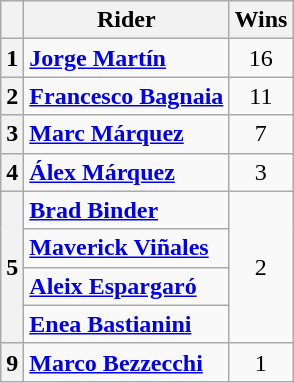<table class="wikitable" style="text-align:center">
<tr>
<th></th>
<th>Rider</th>
<th>Wins</th>
</tr>
<tr>
<th>1</th>
<td align=left> <strong><a href='#'>Jorge Martín</a></strong></td>
<td>16</td>
</tr>
<tr>
<th>2</th>
<td align=left> <strong><a href='#'>Francesco Bagnaia</a></strong></td>
<td>11</td>
</tr>
<tr>
<th>3</th>
<td align="left"> <strong><a href='#'>Marc Márquez</a></strong></td>
<td>7</td>
</tr>
<tr>
<th>4</th>
<td align=left> <strong><a href='#'>Álex Márquez</a></strong></td>
<td>3</td>
</tr>
<tr>
<th rowspan=4>5</th>
<td align=left> <strong><a href='#'>Brad Binder</a></strong></td>
<td rowspan=4>2</td>
</tr>
<tr>
<td align=left> <strong><a href='#'>Maverick Viñales</a></strong></td>
</tr>
<tr>
<td align=left> <strong><a href='#'>Aleix Espargaró</a></strong></td>
</tr>
<tr>
<td align=left> <strong><a href='#'>Enea Bastianini</a></strong></td>
</tr>
<tr>
<th>9</th>
<td align=left> <strong><a href='#'>Marco Bezzecchi</a></strong></td>
<td>1</td>
</tr>
</table>
